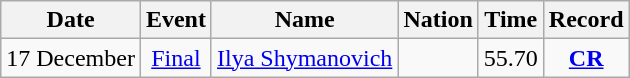<table class="wikitable" style=text-align:center>
<tr>
<th>Date</th>
<th>Event</th>
<th>Name</th>
<th>Nation</th>
<th>Time</th>
<th>Record</th>
</tr>
<tr>
<td>17 December</td>
<td><a href='#'>Final</a></td>
<td align=left><a href='#'>Ilya Shymanovich</a></td>
<td align=left></td>
<td>55.70</td>
<td><strong><a href='#'>CR</a></strong></td>
</tr>
</table>
